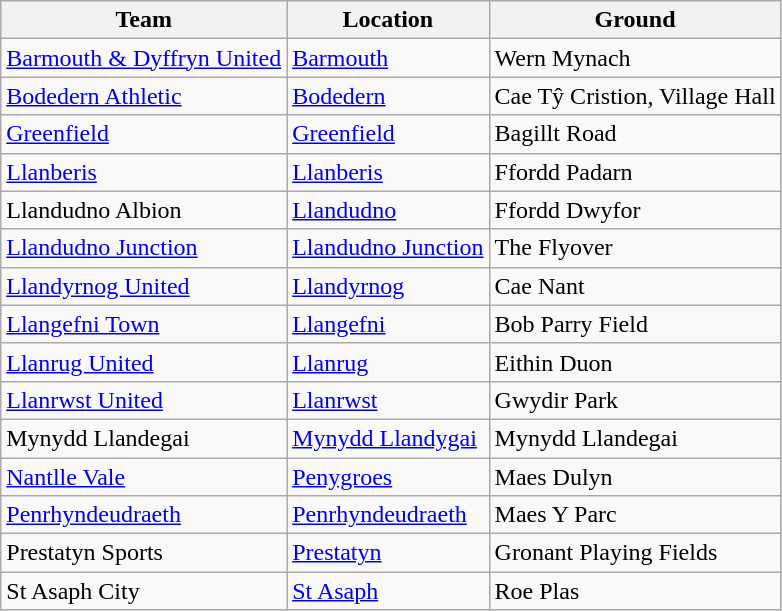<table class="wikitable sortable">
<tr>
<th>Team</th>
<th>Location</th>
<th>Ground</th>
</tr>
<tr>
<td><a href='#'>Barmouth & Dyffryn United</a></td>
<td><a href='#'>Barmouth</a></td>
<td>Wern Mynach</td>
</tr>
<tr>
<td><a href='#'>Bodedern Athletic</a></td>
<td><a href='#'>Bodedern</a></td>
<td>Cae Tŷ Cristion, Village Hall</td>
</tr>
<tr>
<td><a href='#'>Greenfield</a></td>
<td><a href='#'>Greenfield</a></td>
<td>Bagillt Road</td>
</tr>
<tr>
<td><a href='#'>Llanberis</a></td>
<td><a href='#'>Llanberis</a></td>
<td>Ffordd Padarn</td>
</tr>
<tr>
<td>Llandudno Albion</td>
<td><a href='#'>Llandudno</a></td>
<td>Ffordd Dwyfor</td>
</tr>
<tr>
<td><a href='#'>Llandudno Junction</a></td>
<td><a href='#'>Llandudno Junction</a></td>
<td>The Flyover</td>
</tr>
<tr>
<td><a href='#'>Llandyrnog United</a></td>
<td><a href='#'>Llandyrnog</a></td>
<td>Cae Nant</td>
</tr>
<tr>
<td><a href='#'>Llangefni Town</a></td>
<td><a href='#'>Llangefni</a></td>
<td>Bob Parry Field</td>
</tr>
<tr>
<td><a href='#'>Llanrug United</a></td>
<td><a href='#'>Llanrug</a></td>
<td>Eithin Duon</td>
</tr>
<tr>
<td><a href='#'>Llanrwst United</a></td>
<td><a href='#'>Llanrwst</a></td>
<td>Gwydir Park</td>
</tr>
<tr>
<td>Mynydd Llandegai</td>
<td><a href='#'>Mynydd Llandygai</a></td>
<td>Mynydd Llandegai</td>
</tr>
<tr>
<td><a href='#'>Nantlle Vale</a></td>
<td><a href='#'>Penygroes</a></td>
<td>Maes Dulyn</td>
</tr>
<tr>
<td><a href='#'>Penrhyndeudraeth</a></td>
<td><a href='#'>Penrhyndeudraeth</a></td>
<td>Maes Y Parc</td>
</tr>
<tr>
<td>Prestatyn Sports</td>
<td><a href='#'>Prestatyn</a></td>
<td>Gronant Playing Fields</td>
</tr>
<tr>
<td>St Asaph City</td>
<td><a href='#'>St Asaph</a></td>
<td>Roe Plas</td>
</tr>
</table>
